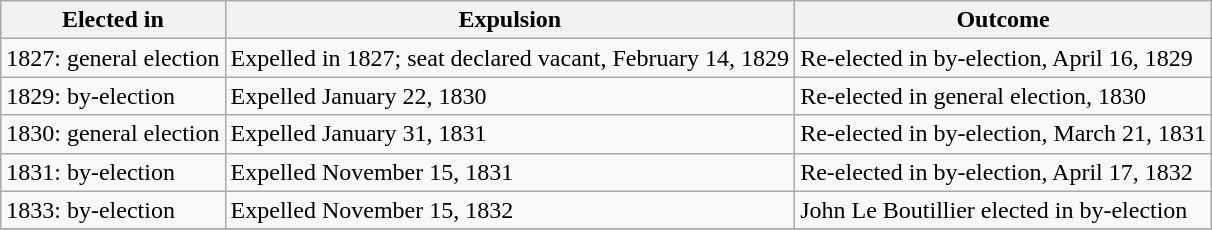<table class="wikitable">
<tr>
<th>Elected in</th>
<th>Expulsion</th>
<th>Outcome</th>
</tr>
<tr>
<td>1827: general election</td>
<td>Expelled in 1827;  seat declared vacant, February 14, 1829</td>
<td>Re-elected in by-election, April 16, 1829</td>
</tr>
<tr>
<td>1829:  by-election</td>
<td>Expelled January 22, 1830</td>
<td>Re-elected in general election, 1830</td>
</tr>
<tr>
<td>1830: general election</td>
<td>Expelled January 31, 1831</td>
<td>Re-elected in by-election, March 21, 1831</td>
</tr>
<tr>
<td>1831:  by-election</td>
<td>Expelled November 15, 1831</td>
<td>Re-elected in by-election, April 17, 1832</td>
</tr>
<tr>
<td>1833: by-election</td>
<td>Expelled November 15, 1832</td>
<td>John Le Boutillier elected in by-election</td>
</tr>
<tr>
</tr>
</table>
